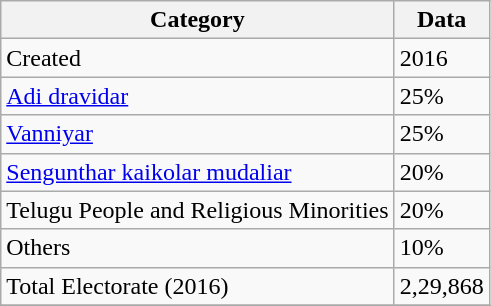<table class="wikitable" border="1"; "width:300px">
<tr>
<th>Category</th>
<th>Data</th>
</tr>
<tr>
<td>Created</td>
<td>2016</td>
</tr>
<tr>
<td><a href='#'>Adi dravidar</a></td>
<td>25%</td>
</tr>
<tr>
<td><a href='#'>Vanniyar</a></td>
<td>25%</td>
</tr>
<tr>
<td><a href='#'>Sengunthar kaikolar mudaliar</a></td>
<td>20%</td>
</tr>
<tr>
<td>Telugu People and Religious Minorities</td>
<td>20%</td>
</tr>
<tr>
<td>Others</td>
<td>10%</td>
</tr>
<tr>
<td>Total Electorate (2016)</td>
<td>2,29,868</td>
</tr>
<tr>
</tr>
</table>
